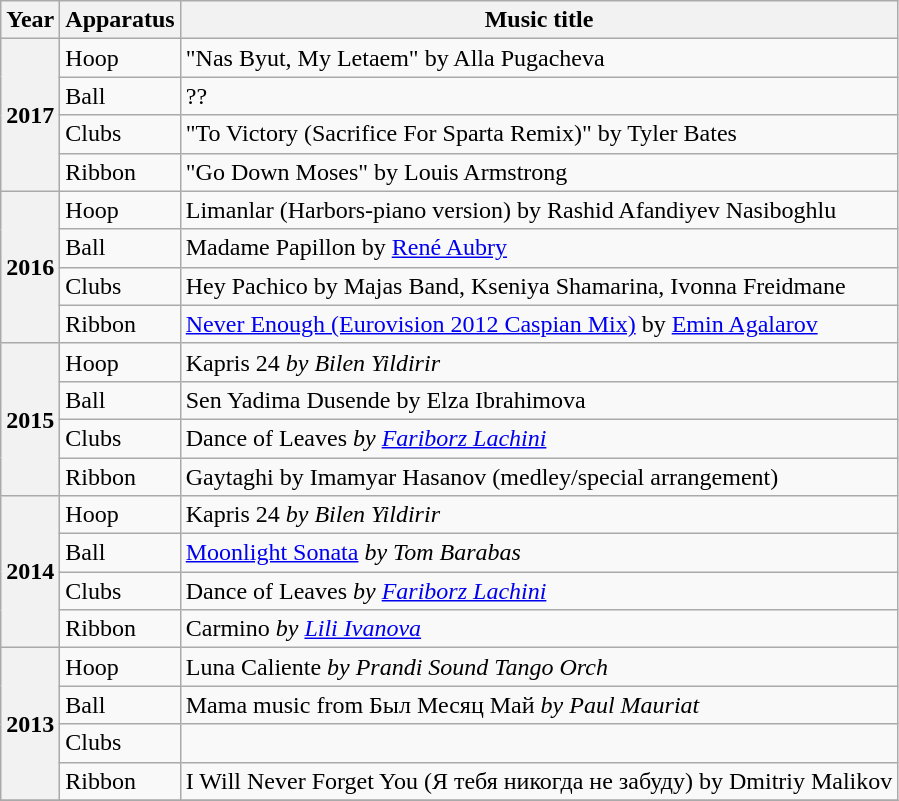<table class="wikitable plainrowheaders">
<tr>
<th scope=col>Year</th>
<th scope=col>Apparatus</th>
<th scope=col>Music title </th>
</tr>
<tr>
<th rowspan=4>2017</th>
<td>Hoop</td>
<td>"Nas Byut, My Letaem" by Alla Pugacheva</td>
</tr>
<tr>
<td>Ball</td>
<td>??</td>
</tr>
<tr>
<td>Clubs</td>
<td>"To Victory (Sacrifice For Sparta Remix)" by Tyler Bates</td>
</tr>
<tr>
<td>Ribbon</td>
<td>"Go Down Moses" by Louis Armstrong</td>
</tr>
<tr>
<th scope=row rowspan=4>2016</th>
<td>Hoop</td>
<td>Limanlar (Harbors-piano version) by Rashid Afandiyev Nasiboghlu</td>
</tr>
<tr>
<td>Ball</td>
<td>Madame Papillon by <a href='#'>René Aubry</a></td>
</tr>
<tr>
<td>Clubs</td>
<td>Hey Pachico by Majas Band, Kseniya Shamarina, Ivonna Freidmane</td>
</tr>
<tr>
<td>Ribbon</td>
<td><a href='#'>Never Enough (Eurovision 2012 Caspian Mix)</a> by <a href='#'>Emin Agalarov</a></td>
</tr>
<tr>
<th scope=row rowspan=4>2015</th>
<td>Hoop</td>
<td>Kapris 24 <em>by Bilen Yildirir </em></td>
</tr>
<tr>
<td>Ball</td>
<td>Sen Yadima Dusende by Elza Ibrahimova</td>
</tr>
<tr>
<td>Clubs</td>
<td>Dance of Leaves <em>by <a href='#'>Fariborz Lachini</a> </em></td>
</tr>
<tr>
<td>Ribbon</td>
<td>Gaytaghi by Imamyar Hasanov (medley/special arrangement)</td>
</tr>
<tr>
<th scope=row rowspan=4>2014</th>
<td>Hoop</td>
<td>Kapris 24 <em>by Bilen Yildirir </em></td>
</tr>
<tr>
<td>Ball</td>
<td><a href='#'>Moonlight Sonata</a> <em>by Tom Barabas</em></td>
</tr>
<tr>
<td>Clubs</td>
<td>Dance of Leaves <em>by <a href='#'>Fariborz Lachini</a> </em></td>
</tr>
<tr>
<td>Ribbon</td>
<td>Carmino <em>by <a href='#'>Lili Ivanova</a></em></td>
</tr>
<tr>
<th scope=row rowspan=4>2013</th>
<td>Hoop</td>
<td>Luna Caliente <em>by Prandi Sound Tango Orch</em></td>
</tr>
<tr>
<td>Ball</td>
<td>Mama music from Был Месяц Май <em> by Paul Mauriat</em></td>
</tr>
<tr>
<td>Clubs</td>
<td></td>
</tr>
<tr>
<td>Ribbon</td>
<td>I Will Never Forget You (Я тебя никогда не забуду) by Dmitriy Malikov</td>
</tr>
<tr>
</tr>
</table>
